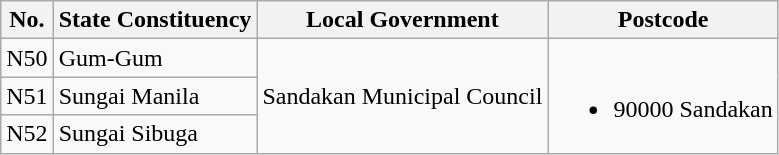<table class="wikitable">
<tr>
<th>No.</th>
<th>State Constituency</th>
<th>Local Government</th>
<th>Postcode</th>
</tr>
<tr>
<td>N50</td>
<td>Gum-Gum</td>
<td rowspan="3">Sandakan Municipal Council</td>
<td rowspan="3"><br><ul><li>90000 Sandakan</li></ul></td>
</tr>
<tr>
<td>N51</td>
<td>Sungai Manila</td>
</tr>
<tr>
<td>N52</td>
<td>Sungai Sibuga</td>
</tr>
</table>
